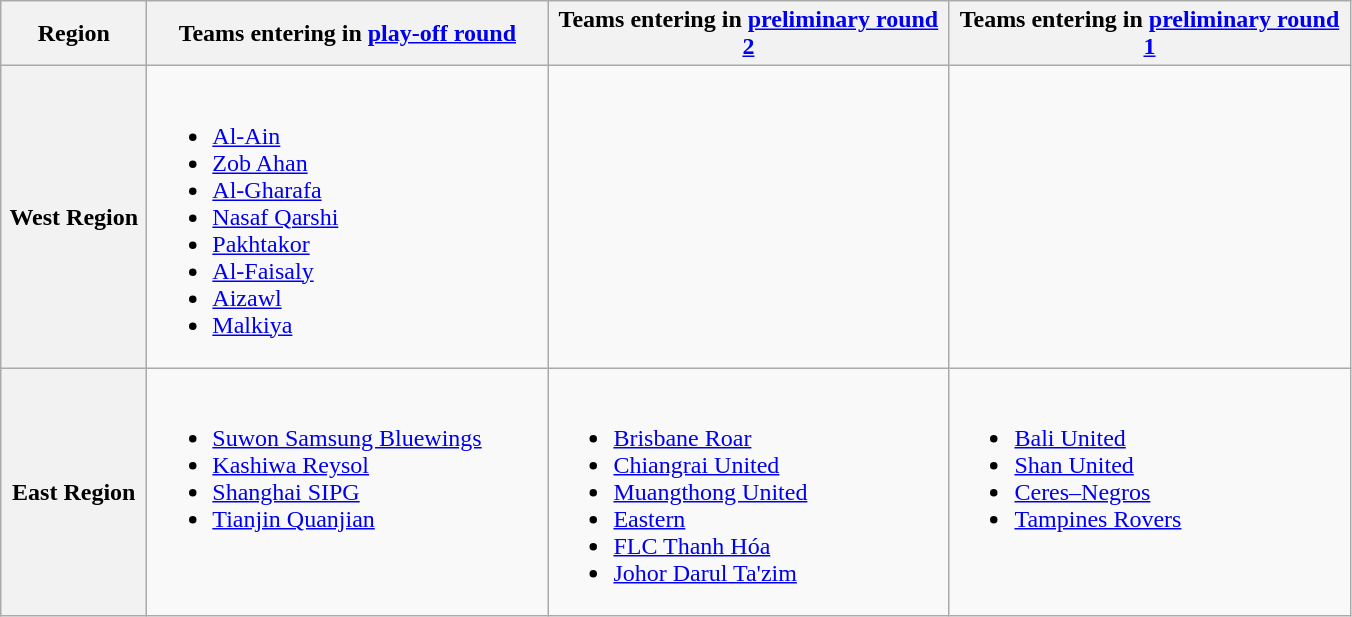<table class="wikitable">
<tr>
<th width=90>Region</th>
<th width=260>Teams entering in <a href='#'>play-off round</a></th>
<th width=260>Teams entering in <a href='#'>preliminary round 2</a></th>
<th width=260>Teams entering in <a href='#'>preliminary round 1</a></th>
</tr>
<tr>
<th>West Region</th>
<td valign=top><br><ul><li> <a href='#'>Al-Ain</a></li><li> <a href='#'>Zob Ahan</a></li><li> <a href='#'>Al-Gharafa</a></li><li> <a href='#'>Nasaf Qarshi</a></li><li> <a href='#'>Pakhtakor</a></li><li> <a href='#'>Al-Faisaly</a></li><li> <a href='#'>Aizawl</a></li><li> <a href='#'>Malkiya</a></li></ul></td>
<td valign=top></td>
<td valign=top></td>
</tr>
<tr>
<th>East Region</th>
<td valign=top><br><ul><li> <a href='#'>Suwon Samsung Bluewings</a></li><li> <a href='#'>Kashiwa Reysol</a></li><li> <a href='#'>Shanghai SIPG</a></li><li> <a href='#'>Tianjin Quanjian</a></li></ul></td>
<td valign=top><br><ul><li> <a href='#'>Brisbane Roar</a></li><li> <a href='#'>Chiangrai United</a></li><li> <a href='#'>Muangthong United</a></li><li> <a href='#'>Eastern</a></li><li> <a href='#'>FLC Thanh Hóa</a></li><li> <a href='#'>Johor Darul Ta'zim</a></li></ul></td>
<td valign=top><br><ul><li> <a href='#'>Bali United</a></li><li> <a href='#'>Shan United</a></li><li> <a href='#'>Ceres–Negros</a></li><li> <a href='#'>Tampines Rovers</a></li></ul></td>
</tr>
</table>
